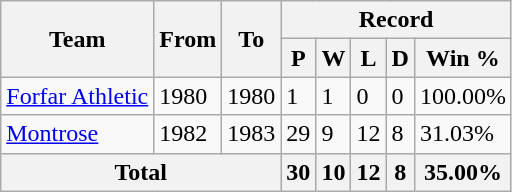<table class="wikitable">
<tr>
<th rowspan="2">Team</th>
<th rowspan="2">From</th>
<th rowspan="2">To</th>
<th colspan="5">Record</th>
</tr>
<tr>
<th>P</th>
<th>W</th>
<th>L</th>
<th>D</th>
<th>Win %</th>
</tr>
<tr>
<td><a href='#'>Forfar Athletic</a></td>
<td>1980</td>
<td>1980</td>
<td>1</td>
<td>1</td>
<td>0</td>
<td>0</td>
<td>100.00%</td>
</tr>
<tr>
<td><a href='#'>Montrose</a></td>
<td>1982</td>
<td>1983</td>
<td>29</td>
<td>9</td>
<td>12</td>
<td>8</td>
<td>31.03%</td>
</tr>
<tr>
<th colspan="3">Total</th>
<th>30</th>
<th>10</th>
<th>12</th>
<th>8</th>
<th>35.00%</th>
</tr>
</table>
